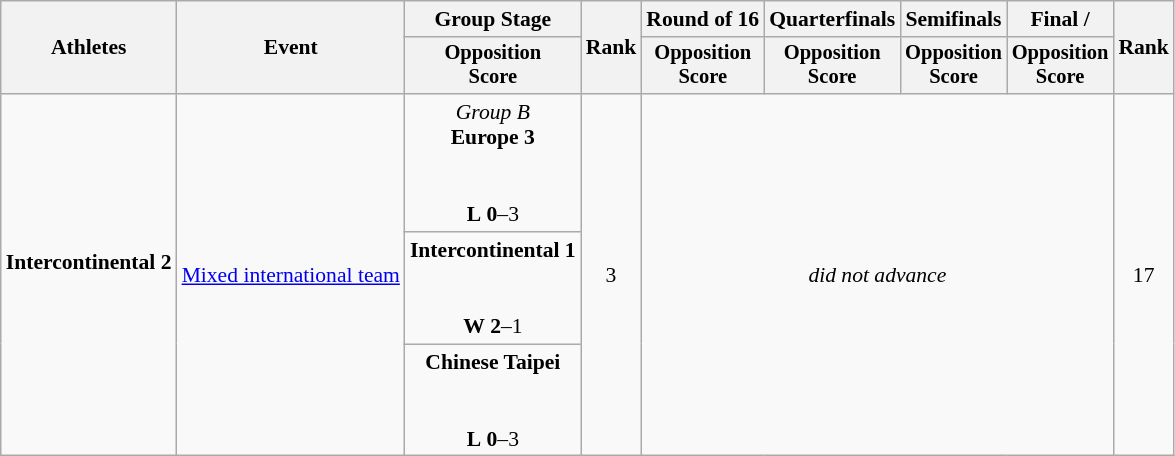<table class=wikitable style="font-size:90%">
<tr>
<th rowspan="2">Athletes</th>
<th rowspan="2">Event</th>
<th>Group Stage</th>
<th rowspan="2">Rank</th>
<th>Round of 16</th>
<th>Quarterfinals</th>
<th>Semifinals</th>
<th>Final / </th>
<th rowspan=2>Rank</th>
</tr>
<tr style="font-size:95%">
<th>Opposition<br>Score</th>
<th>Opposition<br>Score</th>
<th>Opposition<br>Score</th>
<th>Opposition<br>Score</th>
<th>Opposition<br>Score</th>
</tr>
<tr align=center>
<td align=left rowspan=3><strong>Intercontinental 2</strong><br><br></td>
<td align=left rowspan=3><a href='#'>Mixed international team</a></td>
<td><em>Group B</em><br><strong>Europe 3</strong><br><small><br> </small><br><strong>L</strong> <strong>0</strong>–3</td>
<td rowspan=3>3</td>
<td rowspan=3 colspan=4><em>did not advance</em></td>
<td rowspan=3>17</td>
</tr>
<tr align=center>
<td><strong>Intercontinental 1</strong><br><small><br> </small><br><strong>W</strong> <strong>2</strong>–1</td>
</tr>
<tr align=center>
<td><strong>Chinese Taipei</strong><br><small><br> </small><br><strong>L</strong> <strong>0</strong>–3</td>
</tr>
</table>
